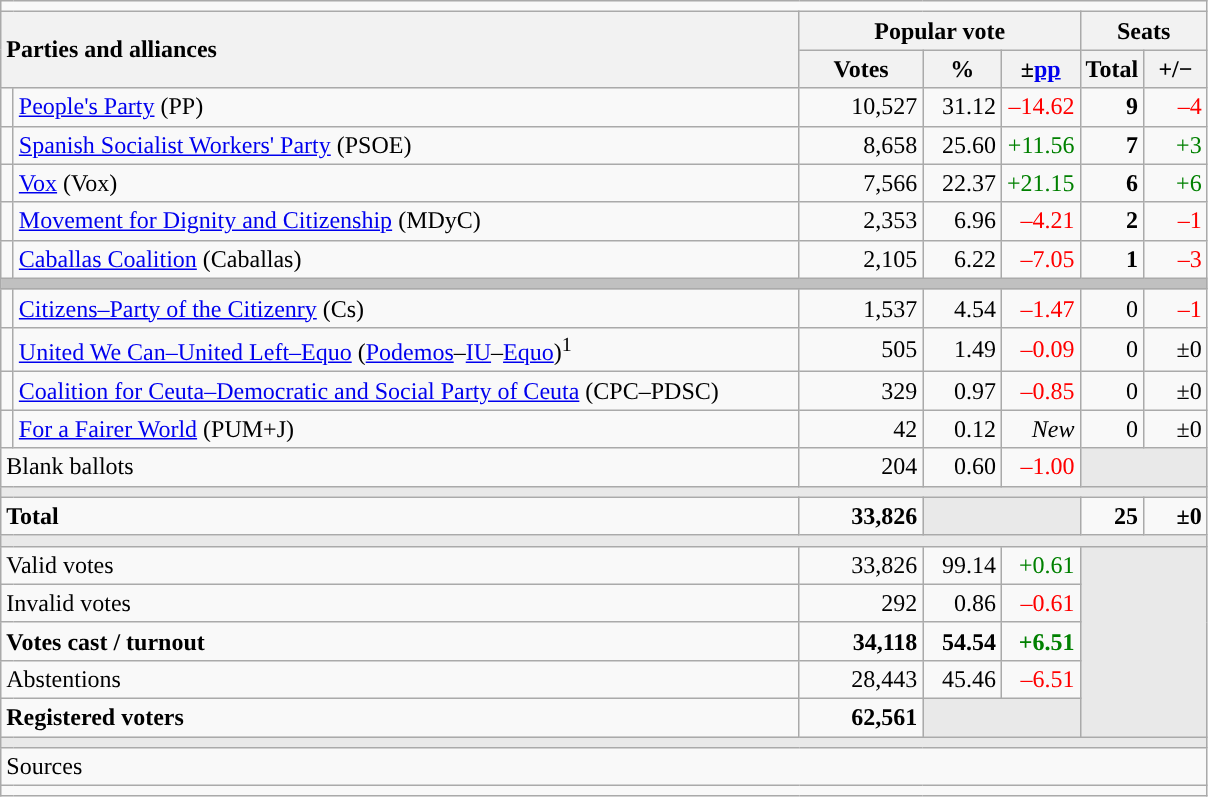<table class="wikitable" style="text-align:right;">
<tr>
<td colspan="7"></td>
</tr>
<tr>
<th style="text-align:left;" rowspan="2" colspan="2" width="525">Parties and alliances</th>
<th colspan="3">Popular vote</th>
<th colspan="2">Seats</th>
</tr>
<tr>
<th width="75">Votes</th>
<th width="45">%</th>
<th width="45">±<a href='#'>pp</a></th>
<th width="35">Total</th>
<th width="35">+/−</th>
</tr>
<tr>
<td width="1" style="color:inherit;background:"></td>
<td align="left"><a href='#'>People's Party</a> (PP)</td>
<td>10,527</td>
<td>31.12</td>
<td style="color:red;">–14.62</td>
<td><strong>9</strong></td>
<td style="color:red;">–4</td>
</tr>
<tr>
<td style="color:inherit;background:"></td>
<td align="left"><a href='#'>Spanish Socialist Workers' Party</a> (PSOE)</td>
<td>8,658</td>
<td>25.60</td>
<td style="color:green;">+11.56</td>
<td><strong>7</strong></td>
<td style="color:green;">+3</td>
</tr>
<tr>
<td style="color:inherit;background:"></td>
<td align="left"><a href='#'>Vox</a> (Vox)</td>
<td>7,566</td>
<td>22.37</td>
<td style="color:green;">+21.15</td>
<td><strong>6</strong></td>
<td style="color:green;">+6</td>
</tr>
<tr>
<td style="color:inherit;background:"></td>
<td align="left"><a href='#'>Movement for Dignity and Citizenship</a> (MDyC)</td>
<td>2,353</td>
<td>6.96</td>
<td style="color:red;">–4.21</td>
<td><strong>2</strong></td>
<td style="color:red;">–1</td>
</tr>
<tr>
<td style="color:inherit;background:"></td>
<td align="left"><a href='#'>Caballas Coalition</a> (Caballas)</td>
<td>2,105</td>
<td>6.22</td>
<td style="color:red;">–7.05</td>
<td><strong>1</strong></td>
<td style="color:red;">–3</td>
</tr>
<tr>
<td colspan="7" bgcolor="#C0C0C0"></td>
</tr>
<tr>
<td style="color:inherit;background:"></td>
<td align="left"><a href='#'>Citizens–Party of the Citizenry</a> (Cs)</td>
<td>1,537</td>
<td>4.54</td>
<td style="color:red;">–1.47</td>
<td>0</td>
<td style="color:red;">–1</td>
</tr>
<tr>
<td style="color:inherit;background:"></td>
<td align="left"><a href='#'>United We Can–United Left–Equo</a> (<a href='#'>Podemos</a>–<a href='#'>IU</a>–<a href='#'>Equo</a>)<sup>1</sup></td>
<td>505</td>
<td>1.49</td>
<td style="color:red;">–0.09</td>
<td>0</td>
<td>±0</td>
</tr>
<tr>
<td style="color:inherit;background:"></td>
<td align="left"><a href='#'>Coalition for Ceuta–Democratic and Social Party of Ceuta</a> (CPC–PDSC)</td>
<td>329</td>
<td>0.97</td>
<td style="color:red;">–0.85</td>
<td>0</td>
<td>±0</td>
</tr>
<tr>
<td style="color:inherit;background:"></td>
<td align="left"><a href='#'>For a Fairer World</a> (PUM+J)</td>
<td>42</td>
<td>0.12</td>
<td><em>New</em></td>
<td>0</td>
<td>±0</td>
</tr>
<tr>
<td align="left" colspan="2">Blank ballots</td>
<td>204</td>
<td>0.60</td>
<td style="color:red;">–1.00</td>
<td bgcolor="#E9E9E9" colspan="2"></td>
</tr>
<tr>
<td colspan="7" bgcolor="#E9E9E9"></td>
</tr>
<tr style="font-weight:bold;">
<td align="left" colspan="2">Total</td>
<td>33,826</td>
<td bgcolor="#E9E9E9" colspan="2"></td>
<td>25</td>
<td>±0</td>
</tr>
<tr>
<td colspan="7" bgcolor="#E9E9E9"></td>
</tr>
<tr>
<td align="left" colspan="2">Valid votes</td>
<td>33,826</td>
<td>99.14</td>
<td style="color:green;">+0.61</td>
<td bgcolor="#E9E9E9" colspan="2" rowspan="5"></td>
</tr>
<tr>
<td align="left" colspan="2">Invalid votes</td>
<td>292</td>
<td>0.86</td>
<td style="color:red;">–0.61</td>
</tr>
<tr style="font-weight:bold;">
<td align="left" colspan="2">Votes cast / turnout</td>
<td>34,118</td>
<td>54.54</td>
<td style="color:green;">+6.51</td>
</tr>
<tr>
<td align="left" colspan="2">Abstentions</td>
<td>28,443</td>
<td>45.46</td>
<td style="color:red;">–6.51</td>
</tr>
<tr style="font-weight:bold;">
<td align="left" colspan="2">Registered voters</td>
<td>62,561</td>
<td bgcolor="#E9E9E9" colspan="2"></td>
</tr>
<tr>
<td colspan="7" bgcolor="#E9E9E9"></td>
</tr>
<tr>
<td align="left" colspan="7">Sources</td>
</tr>
<tr>
<td colspan="7" style="text-align:left; font-size:95%; max-width:790px;"></td>
</tr>
</table>
